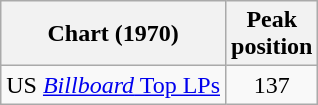<table class="wikitable sortable">
<tr>
<th>Chart (1970)</th>
<th>Peak<br>position</th>
</tr>
<tr>
<td>US <a href='#'><em>Billboard</em> Top LPs</a></td>
<td align="center">137</td>
</tr>
</table>
